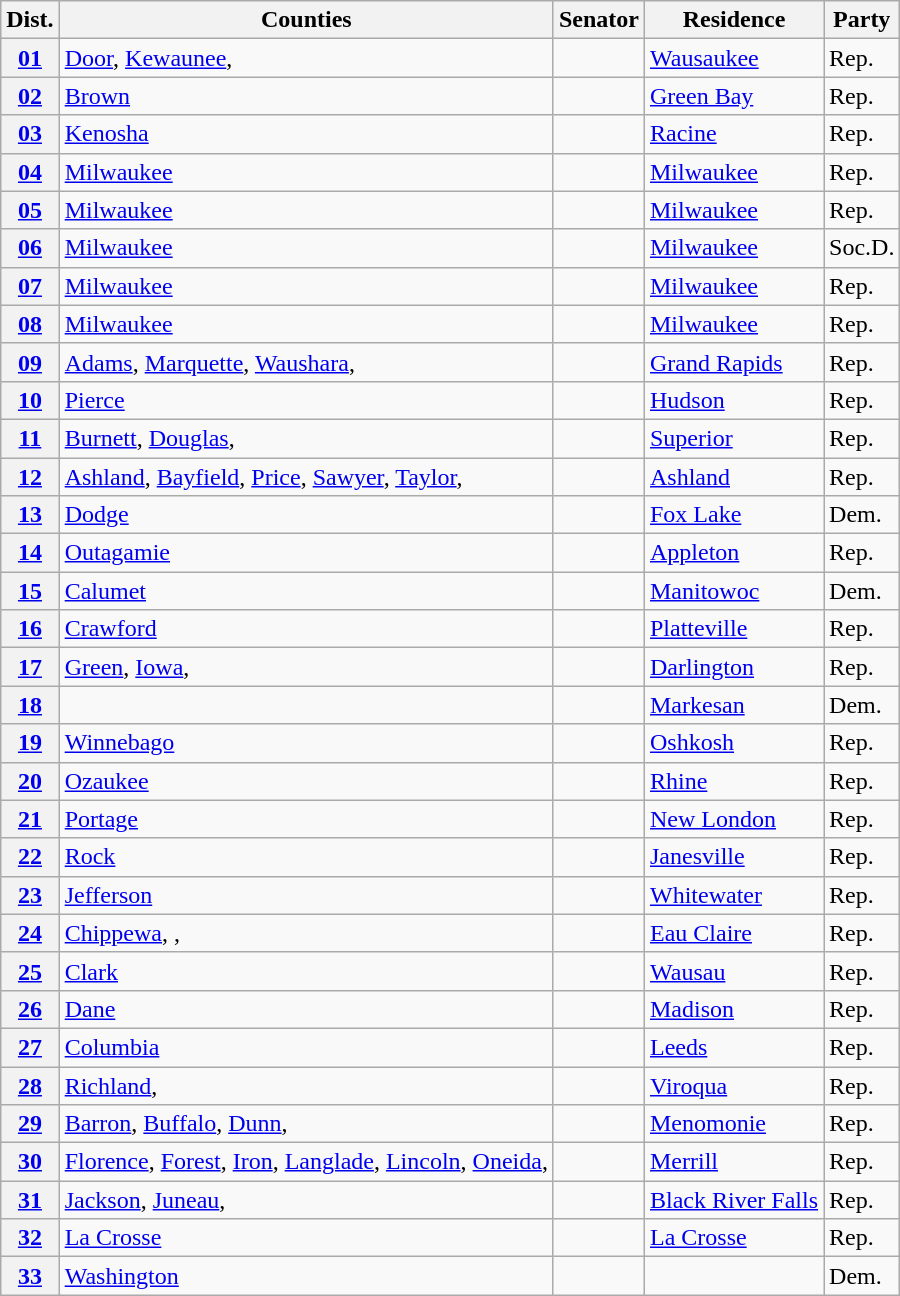<table class="wikitable sortable">
<tr>
<th>Dist.</th>
<th>Counties</th>
<th>Senator</th>
<th>Residence</th>
<th>Party</th>
</tr>
<tr>
<th><a href='#'>01</a></th>
<td><a href='#'>Door</a>, <a href='#'>Kewaunee</a>, </td>
<td></td>
<td><a href='#'>Wausaukee</a></td>
<td>Rep.</td>
</tr>
<tr>
<th><a href='#'>02</a></th>
<td><a href='#'>Brown</a> </td>
<td></td>
<td><a href='#'>Green Bay</a></td>
<td>Rep.</td>
</tr>
<tr>
<th><a href='#'>03</a></th>
<td><a href='#'>Kenosha</a> </td>
<td></td>
<td><a href='#'>Racine</a></td>
<td>Rep.</td>
</tr>
<tr>
<th><a href='#'>04</a></th>
<td><a href='#'>Milwaukee</a> </td>
<td></td>
<td><a href='#'>Milwaukee</a></td>
<td>Rep.</td>
</tr>
<tr>
<th><a href='#'>05</a></th>
<td><a href='#'>Milwaukee</a> </td>
<td></td>
<td><a href='#'>Milwaukee</a></td>
<td>Rep.</td>
</tr>
<tr>
<th><a href='#'>06</a></th>
<td><a href='#'>Milwaukee</a> </td>
<td></td>
<td><a href='#'>Milwaukee</a></td>
<td>Soc.D.</td>
</tr>
<tr>
<th><a href='#'>07</a></th>
<td><a href='#'>Milwaukee</a> </td>
<td></td>
<td><a href='#'>Milwaukee</a></td>
<td>Rep.</td>
</tr>
<tr>
<th><a href='#'>08</a></th>
<td><a href='#'>Milwaukee</a> </td>
<td></td>
<td><a href='#'>Milwaukee</a></td>
<td>Rep.</td>
</tr>
<tr>
<th><a href='#'>09</a></th>
<td><a href='#'>Adams</a>, <a href='#'>Marquette</a>, <a href='#'>Waushara</a>, </td>
<td></td>
<td><a href='#'>Grand Rapids</a></td>
<td>Rep.</td>
</tr>
<tr>
<th><a href='#'>10</a></th>
<td><a href='#'>Pierce</a> </td>
<td></td>
<td><a href='#'>Hudson</a></td>
<td>Rep.</td>
</tr>
<tr>
<th><a href='#'>11</a></th>
<td><a href='#'>Burnett</a>, <a href='#'>Douglas</a>, </td>
<td></td>
<td><a href='#'>Superior</a></td>
<td>Rep.</td>
</tr>
<tr>
<th><a href='#'>12</a></th>
<td><a href='#'>Ashland</a>, <a href='#'>Bayfield</a>, <a href='#'>Price</a>, <a href='#'>Sawyer</a>, <a href='#'>Taylor</a>, </td>
<td></td>
<td><a href='#'>Ashland</a></td>
<td>Rep.</td>
</tr>
<tr>
<th><a href='#'>13</a></th>
<td><a href='#'>Dodge</a></td>
<td></td>
<td><a href='#'>Fox Lake</a></td>
<td>Dem.</td>
</tr>
<tr>
<th><a href='#'>14</a></th>
<td><a href='#'>Outagamie</a> </td>
<td></td>
<td><a href='#'>Appleton</a></td>
<td>Rep.</td>
</tr>
<tr>
<th><a href='#'>15</a></th>
<td><a href='#'>Calumet</a> </td>
<td></td>
<td><a href='#'>Manitowoc</a></td>
<td>Dem.</td>
</tr>
<tr>
<th><a href='#'>16</a></th>
<td><a href='#'>Crawford</a> </td>
<td></td>
<td><a href='#'>Platteville</a></td>
<td>Rep.</td>
</tr>
<tr>
<th><a href='#'>17</a></th>
<td><a href='#'>Green</a>, <a href='#'>Iowa</a>, </td>
<td></td>
<td><a href='#'>Darlington</a></td>
<td>Rep.</td>
</tr>
<tr>
<th><a href='#'>18</a></th>
<td> </td>
<td></td>
<td><a href='#'>Markesan</a></td>
<td>Dem.</td>
</tr>
<tr>
<th><a href='#'>19</a></th>
<td><a href='#'>Winnebago</a></td>
<td></td>
<td><a href='#'>Oshkosh</a></td>
<td>Rep.</td>
</tr>
<tr>
<th><a href='#'>20</a></th>
<td><a href='#'>Ozaukee</a> </td>
<td></td>
<td><a href='#'>Rhine</a></td>
<td>Rep.</td>
</tr>
<tr>
<th><a href='#'>21</a></th>
<td><a href='#'>Portage</a> </td>
<td></td>
<td><a href='#'>New London</a></td>
<td>Rep.</td>
</tr>
<tr>
<th><a href='#'>22</a></th>
<td><a href='#'>Rock</a></td>
<td></td>
<td><a href='#'>Janesville</a></td>
<td>Rep.</td>
</tr>
<tr>
<th><a href='#'>23</a></th>
<td><a href='#'>Jefferson</a> </td>
<td></td>
<td><a href='#'>Whitewater</a></td>
<td>Rep.</td>
</tr>
<tr>
<th><a href='#'>24</a></th>
<td><a href='#'>Chippewa</a>, , </td>
<td></td>
<td><a href='#'>Eau Claire</a></td>
<td>Rep.</td>
</tr>
<tr>
<th><a href='#'>25</a></th>
<td><a href='#'>Clark</a> </td>
<td></td>
<td><a href='#'>Wausau</a></td>
<td>Rep.</td>
</tr>
<tr>
<th><a href='#'>26</a></th>
<td><a href='#'>Dane</a></td>
<td></td>
<td><a href='#'>Madison</a></td>
<td>Rep.</td>
</tr>
<tr>
<th><a href='#'>27</a></th>
<td><a href='#'>Columbia</a> </td>
<td></td>
<td><a href='#'>Leeds</a></td>
<td>Rep.</td>
</tr>
<tr>
<th><a href='#'>28</a></th>
<td><a href='#'>Richland</a>, </td>
<td></td>
<td><a href='#'>Viroqua</a></td>
<td>Rep.</td>
</tr>
<tr>
<th><a href='#'>29</a></th>
<td><a href='#'>Barron</a>, <a href='#'>Buffalo</a>, <a href='#'>Dunn</a>, </td>
<td></td>
<td><a href='#'>Menomonie</a></td>
<td>Rep.</td>
</tr>
<tr>
<th><a href='#'>30</a></th>
<td><a href='#'>Florence</a>, <a href='#'>Forest</a>, <a href='#'>Iron</a>, <a href='#'>Langlade</a>, <a href='#'>Lincoln</a>, <a href='#'>Oneida</a>, </td>
<td></td>
<td><a href='#'>Merrill</a></td>
<td>Rep.</td>
</tr>
<tr>
<th><a href='#'>31</a></th>
<td><a href='#'>Jackson</a>, <a href='#'>Juneau</a>, </td>
<td></td>
<td><a href='#'>Black River Falls</a></td>
<td>Rep.</td>
</tr>
<tr>
<th><a href='#'>32</a></th>
<td><a href='#'>La Crosse</a> </td>
<td></td>
<td><a href='#'>La Crosse</a></td>
<td>Rep.</td>
</tr>
<tr>
<th><a href='#'>33</a></th>
<td><a href='#'>Washington</a> </td>
<td></td>
<td></td>
<td>Dem.</td>
</tr>
</table>
